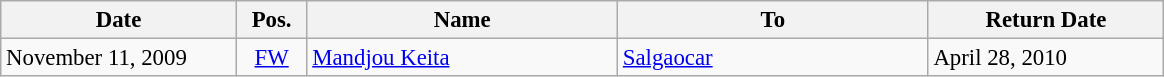<table class="wikitable" style="font-size: 95%;">
<tr>
<th width="150">Date</th>
<th width="40">Pos.</th>
<th width="200">Name</th>
<th width="200">To</th>
<th width="150">Return Date</th>
</tr>
<tr>
<td>November 11, 2009</td>
<td style="text-align: center;"><a href='#'>FW</a></td>
<td> <a href='#'>Mandjou Keita</a></td>
<td> <a href='#'>Salgaocar</a></td>
<td>April 28, 2010</td>
</tr>
</table>
